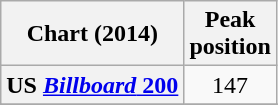<table class="wikitable sortable plainrowheaders" style="text-align:center">
<tr>
<th scope="col">Chart (2014)</th>
<th scope="col">Peak<br> position</th>
</tr>
<tr>
<th scope="row">US <a href='#'><em>Billboard</em> 200</a></th>
<td>147</td>
</tr>
<tr>
</tr>
<tr>
</tr>
</table>
